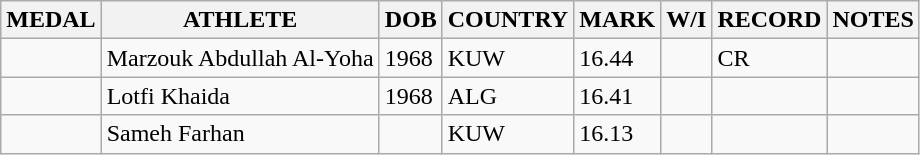<table class="wikitable">
<tr>
<th>MEDAL</th>
<th>ATHLETE</th>
<th>DOB</th>
<th>COUNTRY</th>
<th>MARK</th>
<th>W/I</th>
<th>RECORD</th>
<th>NOTES</th>
</tr>
<tr>
<td></td>
<td>Marzouk Abdullah Al-Yoha</td>
<td>1968</td>
<td>KUW</td>
<td>16.44</td>
<td></td>
<td>CR</td>
<td></td>
</tr>
<tr>
<td></td>
<td>Lotfi Khaida</td>
<td>1968</td>
<td>ALG</td>
<td>16.41</td>
<td></td>
<td></td>
<td></td>
</tr>
<tr>
<td></td>
<td>Sameh Farhan</td>
<td></td>
<td>KUW</td>
<td>16.13</td>
<td></td>
<td></td>
<td></td>
</tr>
</table>
